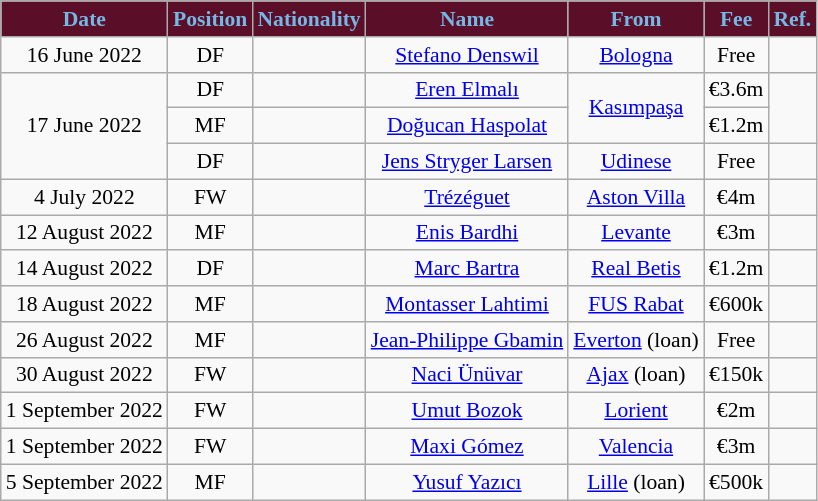<table class="wikitable"  style="text-align:center; font-size:90%; ">
<tr>
<th style= background:#5A0E27;color:#75B7E5; width:200px;">Date</th>
<th style= background:#5A0E27;color:#75B7E5; width:50px;">Position</th>
<th style= background:#5A0E27;color:#75B7E5; width:50px;">Nationality</th>
<th style= background:#5A0E27;color:#75B7E5; width:200px;">Name</th>
<th style= background:#5A0E27;color:#75B7E5; width:200px;">From</th>
<th style= background:#5A0E27;color:#75B7E5; width:200px;">Fee</th>
<th style= background:#5A0E27;color:#75B7E5; width:50px;">Ref.</th>
</tr>
<tr>
<td>16 June 2022</td>
<td>DF</td>
<td></td>
<td><a href='#'>Stefano Denswil</a></td>
<td> <a href='#'>Bologna</a></td>
<td>Free</td>
<td></td>
</tr>
<tr>
<td rowspan=3>17 June 2022</td>
<td>DF</td>
<td></td>
<td><a href='#'>Eren Elmalı</a></td>
<td rowspan=2> <a href='#'>Kasımpaşa</a></td>
<td>€3.6m</td>
<td rowspan=2></td>
</tr>
<tr>
<td>MF</td>
<td></td>
<td><a href='#'>Doğucan Haspolat</a></td>
<td>€1.2m</td>
</tr>
<tr>
<td>DF</td>
<td></td>
<td><a href='#'>Jens Stryger Larsen</a></td>
<td> <a href='#'>Udinese</a></td>
<td>Free</td>
<td></td>
</tr>
<tr>
<td>4 July 2022</td>
<td>FW</td>
<td></td>
<td><a href='#'>Trézéguet</a></td>
<td> <a href='#'>Aston Villa</a></td>
<td>€4m</td>
<td></td>
</tr>
<tr>
<td>12 August 2022</td>
<td>MF</td>
<td></td>
<td><a href='#'>Enis Bardhi</a></td>
<td> <a href='#'>Levante</a></td>
<td>€3m</td>
<td></td>
</tr>
<tr>
<td>14 August 2022</td>
<td>DF</td>
<td></td>
<td><a href='#'>Marc Bartra</a></td>
<td> <a href='#'>Real Betis</a></td>
<td>€1.2m</td>
<td></td>
</tr>
<tr>
<td>18 August 2022</td>
<td>MF</td>
<td></td>
<td><a href='#'>Montasser Lahtimi</a></td>
<td> <a href='#'>FUS Rabat</a></td>
<td>€600k</td>
<td></td>
</tr>
<tr>
<td>26 August 2022</td>
<td>MF</td>
<td></td>
<td><a href='#'>Jean-Philippe Gbamin</a></td>
<td> <a href='#'>Everton</a> (loan)</td>
<td>Free</td>
<td></td>
</tr>
<tr>
<td>30 August 2022</td>
<td>FW</td>
<td></td>
<td><a href='#'>Naci Ünüvar</a></td>
<td> <a href='#'>Ajax</a> (loan)</td>
<td>€150k</td>
<td></td>
</tr>
<tr>
<td>1 September 2022</td>
<td>FW</td>
<td></td>
<td><a href='#'>Umut Bozok</a></td>
<td> <a href='#'>Lorient</a></td>
<td>€2m</td>
<td></td>
</tr>
<tr>
<td>1 September 2022</td>
<td>FW</td>
<td></td>
<td><a href='#'>Maxi Gómez</a></td>
<td> <a href='#'>Valencia</a></td>
<td>€3m</td>
<td></td>
</tr>
<tr>
<td>5 September 2022</td>
<td>MF</td>
<td></td>
<td><a href='#'>Yusuf Yazıcı</a></td>
<td> <a href='#'>Lille</a> (loan)</td>
<td>€500k</td>
<td></td>
</tr>
</table>
